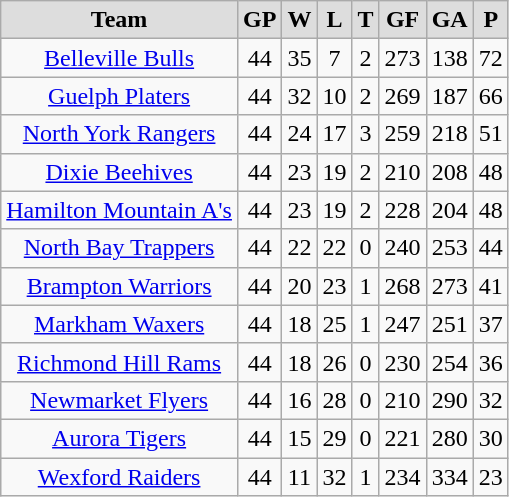<table class="wikitable">
<tr align="center"  bgcolor="#dddddd">
<td><strong>Team</strong></td>
<td><strong>GP</strong></td>
<td><strong>W</strong></td>
<td><strong>L</strong></td>
<td><strong>T</strong></td>
<td><strong>GF</strong></td>
<td><strong>GA</strong></td>
<td><strong>P</strong></td>
</tr>
<tr align="center">
<td><a href='#'>Belleville Bulls</a></td>
<td>44</td>
<td>35</td>
<td>7</td>
<td>2</td>
<td>273</td>
<td>138</td>
<td>72</td>
</tr>
<tr align="center">
<td><a href='#'>Guelph Platers</a></td>
<td>44</td>
<td>32</td>
<td>10</td>
<td>2</td>
<td>269</td>
<td>187</td>
<td>66</td>
</tr>
<tr align="center">
<td><a href='#'>North York Rangers</a></td>
<td>44</td>
<td>24</td>
<td>17</td>
<td>3</td>
<td>259</td>
<td>218</td>
<td>51</td>
</tr>
<tr align="center">
<td><a href='#'>Dixie Beehives</a></td>
<td>44</td>
<td>23</td>
<td>19</td>
<td>2</td>
<td>210</td>
<td>208</td>
<td>48</td>
</tr>
<tr align="center">
<td><a href='#'>Hamilton Mountain A's</a></td>
<td>44</td>
<td>23</td>
<td>19</td>
<td>2</td>
<td>228</td>
<td>204</td>
<td>48</td>
</tr>
<tr align="center">
<td><a href='#'>North Bay Trappers</a></td>
<td>44</td>
<td>22</td>
<td>22</td>
<td>0</td>
<td>240</td>
<td>253</td>
<td>44</td>
</tr>
<tr align="center">
<td><a href='#'>Brampton Warriors</a></td>
<td>44</td>
<td>20</td>
<td>23</td>
<td>1</td>
<td>268</td>
<td>273</td>
<td>41</td>
</tr>
<tr align="center">
<td><a href='#'>Markham Waxers</a></td>
<td>44</td>
<td>18</td>
<td>25</td>
<td>1</td>
<td>247</td>
<td>251</td>
<td>37</td>
</tr>
<tr align="center">
<td><a href='#'>Richmond Hill Rams</a></td>
<td>44</td>
<td>18</td>
<td>26</td>
<td>0</td>
<td>230</td>
<td>254</td>
<td>36</td>
</tr>
<tr align="center">
<td><a href='#'>Newmarket Flyers</a></td>
<td>44</td>
<td>16</td>
<td>28</td>
<td>0</td>
<td>210</td>
<td>290</td>
<td>32</td>
</tr>
<tr align="center">
<td><a href='#'>Aurora Tigers</a></td>
<td>44</td>
<td>15</td>
<td>29</td>
<td>0</td>
<td>221</td>
<td>280</td>
<td>30</td>
</tr>
<tr align="center">
<td><a href='#'>Wexford Raiders</a></td>
<td>44</td>
<td>11</td>
<td>32</td>
<td>1</td>
<td>234</td>
<td>334</td>
<td>23</td>
</tr>
</table>
